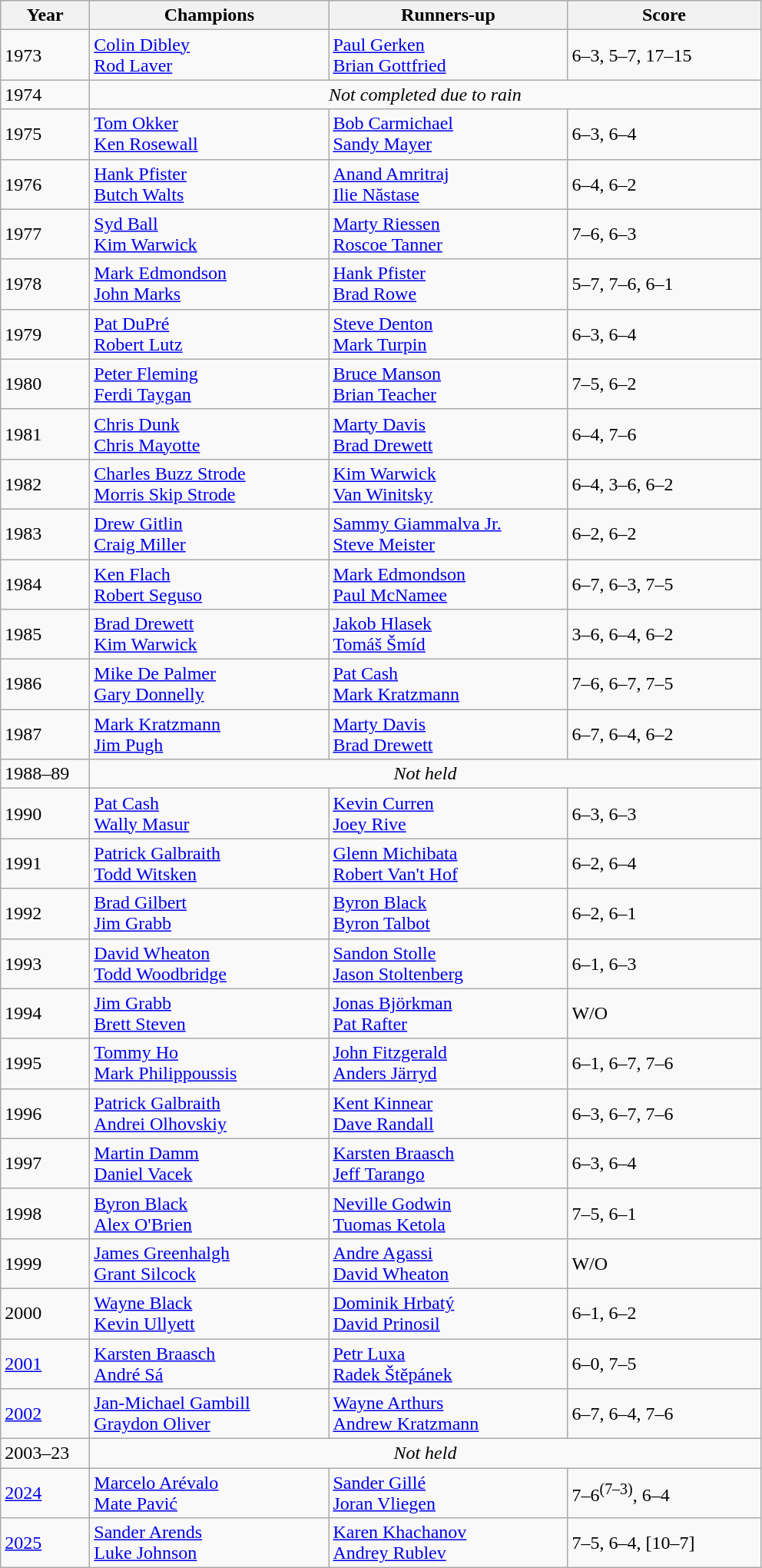<table class="wikitable">
<tr>
<th style="width:70px">Year</th>
<th style="width:200px">Champions</th>
<th style="width:200px">Runners-up</th>
<th style="width:160px">Score</th>
</tr>
<tr>
<td>1973</td>
<td> <a href='#'>Colin Dibley</a><br> <a href='#'>Rod Laver</a></td>
<td> <a href='#'>Paul Gerken</a><br> <a href='#'>Brian Gottfried</a></td>
<td>6–3, 5–7, 17–15</td>
</tr>
<tr>
<td>1974</td>
<td colspan=3 align=center><em>Not completed due to rain</em></td>
</tr>
<tr>
<td>1975</td>
<td> <a href='#'>Tom Okker</a><br> <a href='#'>Ken Rosewall</a></td>
<td> <a href='#'>Bob Carmichael</a><br> <a href='#'>Sandy Mayer</a></td>
<td>6–3, 6–4</td>
</tr>
<tr>
<td>1976</td>
<td> <a href='#'>Hank Pfister</a><br> <a href='#'>Butch Walts</a></td>
<td> <a href='#'>Anand Amritraj</a><br> <a href='#'>Ilie Năstase</a></td>
<td>6–4, 6–2</td>
</tr>
<tr>
<td>1977</td>
<td> <a href='#'>Syd Ball</a><br> <a href='#'>Kim Warwick</a></td>
<td> <a href='#'>Marty Riessen</a><br> <a href='#'>Roscoe Tanner</a></td>
<td>7–6, 6–3</td>
</tr>
<tr>
<td>1978</td>
<td> <a href='#'>Mark Edmondson</a><br> <a href='#'>John Marks</a></td>
<td> <a href='#'>Hank Pfister</a><br> <a href='#'>Brad Rowe</a></td>
<td>5–7, 7–6, 6–1</td>
</tr>
<tr>
<td>1979</td>
<td> <a href='#'>Pat DuPré</a><br> <a href='#'>Robert Lutz</a></td>
<td> <a href='#'>Steve Denton</a><br> <a href='#'>Mark Turpin</a></td>
<td>6–3, 6–4</td>
</tr>
<tr>
<td>1980</td>
<td> <a href='#'>Peter Fleming</a><br> <a href='#'>Ferdi Taygan</a></td>
<td> <a href='#'>Bruce Manson</a><br> <a href='#'>Brian Teacher</a></td>
<td>7–5, 6–2</td>
</tr>
<tr>
<td>1981</td>
<td> <a href='#'>Chris Dunk</a><br> <a href='#'>Chris Mayotte</a></td>
<td> <a href='#'>Marty Davis</a><br> <a href='#'>Brad Drewett</a></td>
<td>6–4, 7–6</td>
</tr>
<tr>
<td>1982</td>
<td> <a href='#'>Charles Buzz Strode</a><br> <a href='#'>Morris Skip Strode</a></td>
<td> <a href='#'>Kim Warwick</a><br> <a href='#'>Van Winitsky</a></td>
<td>6–4, 3–6, 6–2</td>
</tr>
<tr>
<td>1983</td>
<td> <a href='#'>Drew Gitlin</a><br> <a href='#'>Craig Miller</a></td>
<td> <a href='#'>Sammy Giammalva Jr.</a><br> <a href='#'>Steve Meister</a></td>
<td>6–2, 6–2</td>
</tr>
<tr>
<td>1984</td>
<td> <a href='#'>Ken Flach</a><br> <a href='#'>Robert Seguso</a></td>
<td> <a href='#'>Mark Edmondson</a><br> <a href='#'>Paul McNamee</a></td>
<td>6–7, 6–3, 7–5</td>
</tr>
<tr>
<td>1985</td>
<td> <a href='#'>Brad Drewett</a><br> <a href='#'>Kim Warwick</a></td>
<td> <a href='#'>Jakob Hlasek</a><br> <a href='#'>Tomáš Šmíd</a></td>
<td>3–6, 6–4, 6–2</td>
</tr>
<tr>
<td>1986</td>
<td> <a href='#'>Mike De Palmer</a><br> <a href='#'>Gary Donnelly</a></td>
<td> <a href='#'>Pat Cash</a><br> <a href='#'>Mark Kratzmann</a></td>
<td>7–6, 6–7, 7–5</td>
</tr>
<tr>
<td>1987</td>
<td> <a href='#'>Mark Kratzmann</a><br> <a href='#'>Jim Pugh</a></td>
<td> <a href='#'>Marty Davis</a><br> <a href='#'>Brad Drewett</a></td>
<td>6–7, 6–4, 6–2</td>
</tr>
<tr>
<td>1988–89</td>
<td colspan=3 align=center><em>Not held</em></td>
</tr>
<tr>
<td>1990</td>
<td> <a href='#'>Pat Cash</a><br> <a href='#'>Wally Masur</a></td>
<td> <a href='#'>Kevin Curren</a><br> <a href='#'>Joey Rive</a></td>
<td>6–3, 6–3</td>
</tr>
<tr>
<td>1991</td>
<td> <a href='#'>Patrick Galbraith</a><br> <a href='#'>Todd Witsken</a></td>
<td> <a href='#'>Glenn Michibata</a><br> <a href='#'>Robert Van't Hof</a></td>
<td>6–2, 6–4</td>
</tr>
<tr>
<td>1992</td>
<td> <a href='#'>Brad Gilbert</a><br> <a href='#'>Jim Grabb</a></td>
<td> <a href='#'>Byron Black</a><br> <a href='#'>Byron Talbot</a></td>
<td>6–2, 6–1</td>
</tr>
<tr>
<td>1993</td>
<td> <a href='#'>David Wheaton</a><br> <a href='#'>Todd Woodbridge</a></td>
<td> <a href='#'>Sandon Stolle</a><br> <a href='#'>Jason Stoltenberg</a></td>
<td>6–1, 6–3</td>
</tr>
<tr>
<td>1994</td>
<td> <a href='#'>Jim Grabb</a><br> <a href='#'>Brett Steven</a></td>
<td> <a href='#'>Jonas Björkman</a><br> <a href='#'>Pat Rafter</a></td>
<td>W/O</td>
</tr>
<tr>
<td>1995</td>
<td> <a href='#'>Tommy Ho</a><br> <a href='#'>Mark Philippoussis</a></td>
<td> <a href='#'>John Fitzgerald</a><br> <a href='#'>Anders Järryd</a></td>
<td>6–1, 6–7, 7–6</td>
</tr>
<tr>
<td>1996</td>
<td> <a href='#'>Patrick Galbraith</a><br> <a href='#'>Andrei Olhovskiy</a></td>
<td> <a href='#'>Kent Kinnear</a><br> <a href='#'>Dave Randall</a></td>
<td>6–3, 6–7, 7–6</td>
</tr>
<tr>
<td>1997</td>
<td> <a href='#'>Martin Damm</a><br> <a href='#'>Daniel Vacek</a></td>
<td> <a href='#'>Karsten Braasch</a><br> <a href='#'>Jeff Tarango</a></td>
<td>6–3, 6–4</td>
</tr>
<tr>
<td>1998</td>
<td> <a href='#'>Byron Black</a><br> <a href='#'>Alex O'Brien</a></td>
<td> <a href='#'>Neville Godwin</a><br> <a href='#'>Tuomas Ketola</a></td>
<td>7–5, 6–1</td>
</tr>
<tr>
<td>1999</td>
<td> <a href='#'>James Greenhalgh</a><br> <a href='#'>Grant Silcock</a></td>
<td> <a href='#'>Andre Agassi</a><br> <a href='#'>David Wheaton</a></td>
<td>W/O</td>
</tr>
<tr>
<td>2000</td>
<td> <a href='#'>Wayne Black</a><br> <a href='#'>Kevin Ullyett</a></td>
<td> <a href='#'>Dominik Hrbatý</a><br> <a href='#'>David Prinosil</a></td>
<td>6–1, 6–2</td>
</tr>
<tr>
<td><a href='#'>2001</a></td>
<td> <a href='#'>Karsten Braasch</a><br> <a href='#'>André Sá</a></td>
<td> <a href='#'>Petr Luxa</a><br> <a href='#'>Radek Štěpánek</a></td>
<td>6–0, 7–5</td>
</tr>
<tr>
<td><a href='#'>2002</a></td>
<td> <a href='#'>Jan-Michael Gambill</a><br> <a href='#'>Graydon Oliver</a></td>
<td> <a href='#'>Wayne Arthurs</a><br> <a href='#'>Andrew Kratzmann</a></td>
<td>6–7, 6–4, 7–6</td>
</tr>
<tr>
<td>2003–23</td>
<td colspan="3" align="center"><em>Not held</em></td>
</tr>
<tr>
<td><a href='#'>2024</a></td>
<td> <a href='#'>Marcelo Arévalo</a><br> <a href='#'>Mate Pavić</a></td>
<td> <a href='#'>Sander Gillé</a><br> <a href='#'>Joran Vliegen</a></td>
<td>7–6<sup>(7–3)</sup>, 6–4</td>
</tr>
<tr>
<td><a href='#'>2025</a></td>
<td> <a href='#'>Sander Arends</a><br> <a href='#'>Luke Johnson</a></td>
<td> <a href='#'>Karen Khachanov</a><br> <a href='#'>Andrey Rublev</a></td>
<td>7–5, 6–4, [10–7]</td>
</tr>
</table>
